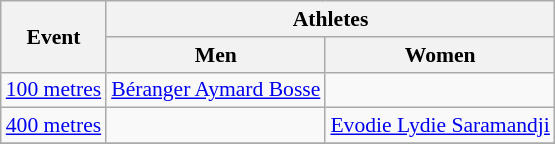<table class=wikitable style="font-size:90%">
<tr>
<th rowspan=2>Event</th>
<th colspan=2>Athletes</th>
</tr>
<tr>
<th>Men</th>
<th>Women</th>
</tr>
<tr>
<td><a href='#'>100 metres</a></td>
<td><a href='#'>Béranger Aymard Bosse</a></td>
<td></td>
</tr>
<tr>
<td><a href='#'>400 metres</a></td>
<td></td>
<td><a href='#'>Evodie Lydie Saramandji</a></td>
</tr>
<tr>
</tr>
</table>
